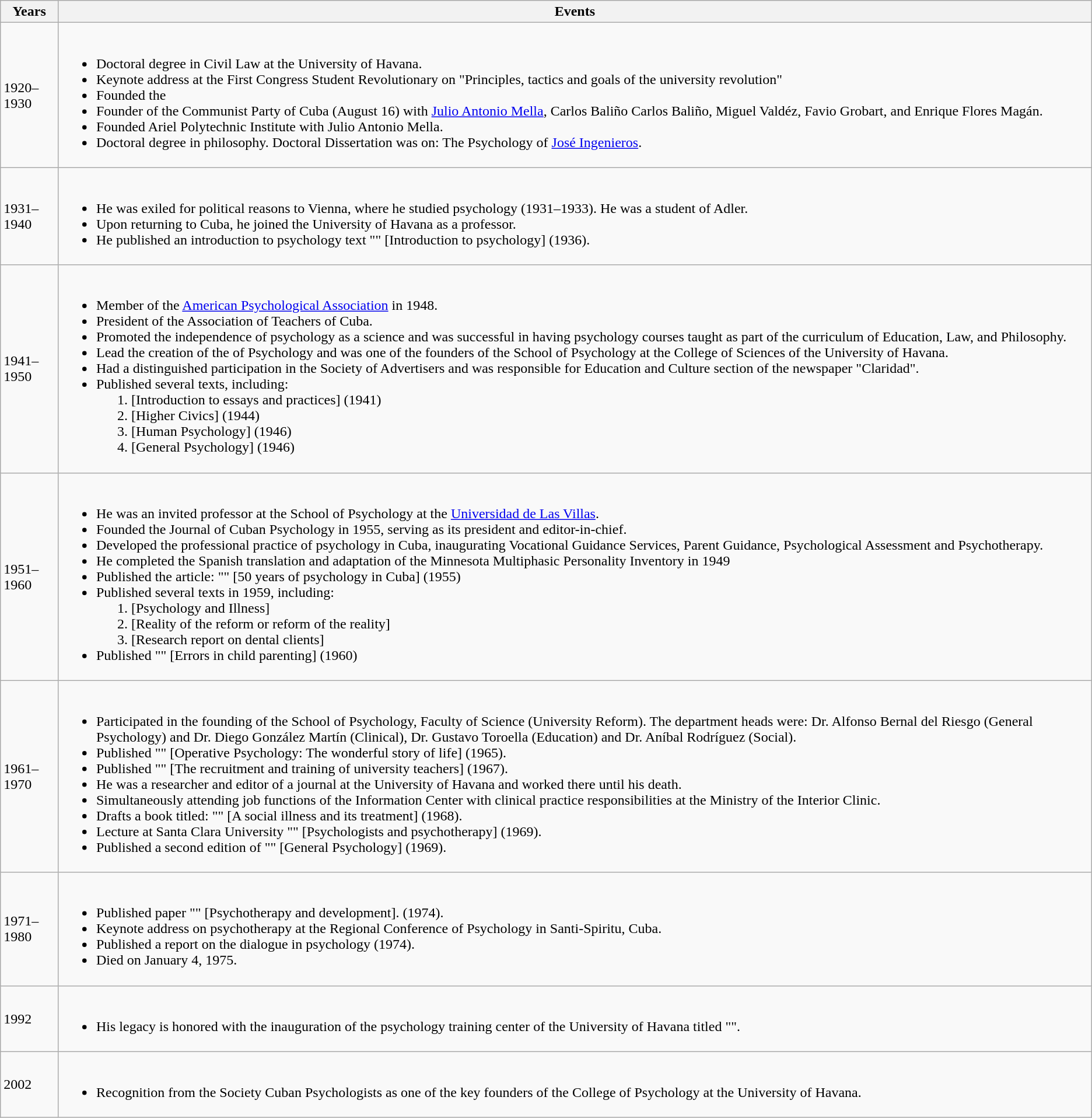<table class="wikitable">
<tr>
<th><strong>Years</strong></th>
<th><strong>Events</strong></th>
</tr>
<tr>
<td>1920–1930</td>
<td><br><ul><li>Doctoral degree in Civil Law at the University of Havana.</li><li>Keynote address at the First Congress Student Revolutionary on "Principles, tactics and goals of the university revolution"</li><li>Founded the</li><li>Founder of the Communist Party of Cuba (August 16) with <a href='#'>Julio Antonio Mella</a>, Carlos Baliño Carlos Baliño, Miguel Valdéz, Favio Grobart, and Enrique Flores Magán.</li><li>Founded Ariel Polytechnic Institute with Julio Antonio Mella.</li><li>Doctoral degree in philosophy. Doctoral Dissertation was on: The Psychology of <a href='#'>José Ingenieros</a>.</li></ul></td>
</tr>
<tr>
<td>1931–1940</td>
<td><br><ul><li>He was exiled for political reasons to Vienna, where he studied psychology (1931–1933). He was a student of Adler.</li><li>Upon returning to Cuba, he joined the University of Havana as a professor.</li><li>He published an introduction to psychology text "" [Introduction to psychology] (1936).</li></ul></td>
</tr>
<tr>
<td>1941–1950</td>
<td><br><ul><li>Member of the <a href='#'>American Psychological Association</a> in 1948.</li><li>President of the Association of Teachers of Cuba.</li><li>Promoted the independence of psychology as a science and was successful in having psychology courses taught as part of the curriculum of Education, Law, and Philosophy.</li><li>Lead the creation of the  of Psychology and was one of the founders of the School of Psychology at the College of Sciences of the University of Havana.</li><li>Had a distinguished participation in the Society of Advertisers and was responsible for Education and Culture section of the newspaper "Claridad".</li><li>Published several texts, including:<ol><li> [Introduction to essays and practices] (1941)</li><li> [Higher Civics] (1944)</li><li> [Human Psychology] (1946)</li><li> [General Psychology] (1946)</li></ol></li></ul></td>
</tr>
<tr>
<td>1951–1960</td>
<td><br><ul><li>He was an invited professor at the School of Psychology at the <a href='#'>Universidad de Las Villas</a>.</li><li>Founded the Journal of Cuban Psychology in 1955, serving as its president and editor-in-chief.</li><li>Developed the professional practice of psychology in Cuba, inaugurating Vocational Guidance Services, Parent Guidance, Psychological Assessment and Psychotherapy.</li><li>He completed the Spanish translation and adaptation of the Minnesota Multiphasic Personality Inventory in 1949</li><li>Published the article: "" [50 years of psychology in Cuba] (1955)</li><li>Published several texts in 1959, including:<ol><li> [Psychology and Illness]</li><li> [Reality of the reform or reform of the reality]</li><li> [Research report on dental clients]</li></ol></li><li>Published "" [Errors in child parenting] (1960)</li></ul></td>
</tr>
<tr>
<td>1961–1970</td>
<td><br><ul><li>Participated in the founding of the School of Psychology, Faculty of Science (University Reform). The department heads were: Dr. Alfonso Bernal del Riesgo (General Psychology) and Dr. Diego González Martín (Clinical), Dr. Gustavo Toroella (Education) and Dr. Aníbal Rodríguez (Social).</li><li>Published "" [Operative Psychology: The wonderful story of life] (1965).</li><li>Published "" [The recruitment and training of university teachers] (1967).</li><li>He was a researcher and editor of a journal at the University of Havana and worked there until his death.</li><li>Simultaneously attending job functions of the Information Center with clinical practice responsibilities at the Ministry of the Interior Clinic.</li><li>Drafts a book titled: "" [A social illness and its treatment] (1968).</li><li>Lecture at Santa Clara University "" [Psychologists and psychotherapy] (1969).</li><li>Published a second edition of "" [General Psychology] (1969).</li></ul></td>
</tr>
<tr>
<td>1971–1980</td>
<td><br><ul><li>Published paper "" [Psychotherapy and development]. (1974).</li><li>Keynote address on psychotherapy at the Regional Conference of Psychology in Santi-Spiritu, Cuba.</li><li>Published a report on the dialogue in psychology (1974).</li><li>Died on January 4, 1975.</li></ul></td>
</tr>
<tr>
<td>1992</td>
<td><br><ul><li>His legacy is honored with the inauguration of the psychology training center of the University of Havana titled "".</li></ul></td>
</tr>
<tr>
<td>2002</td>
<td><br><ul><li>Recognition from the Society Cuban Psychologists as one of the key founders of the College of Psychology at the University of Havana.</li></ul></td>
</tr>
</table>
